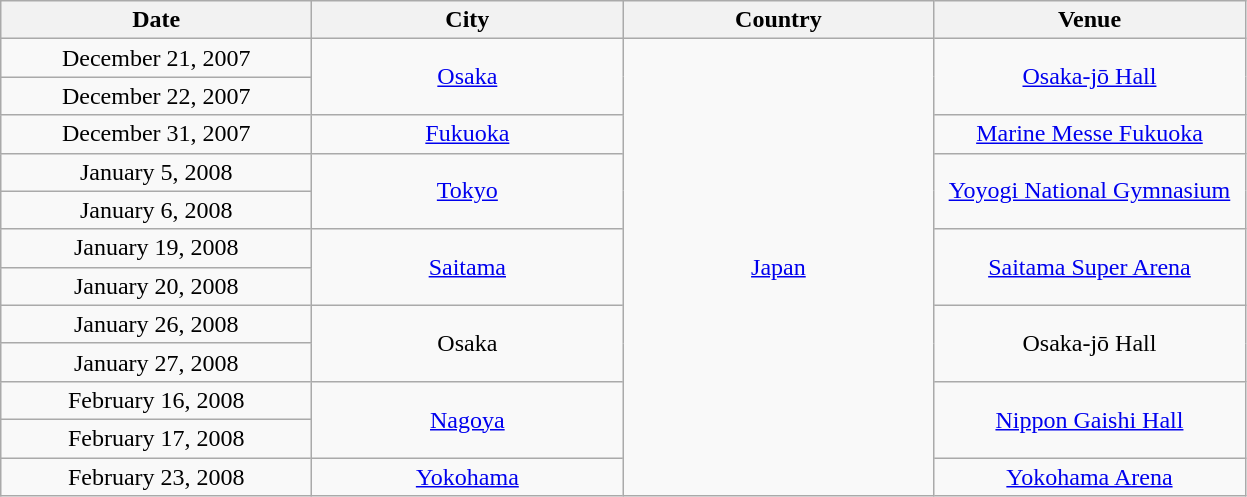<table class="wikitable" style="text-align:center;">
<tr>
<th width="200">Date</th>
<th width="200">City</th>
<th width="200">Country</th>
<th width="200">Venue</th>
</tr>
<tr>
<td>December 21, 2007</td>
<td rowspan=2><a href='#'>Osaka</a></td>
<td rowspan="12"><a href='#'>Japan</a></td>
<td rowspan=2><a href='#'>Osaka-jō Hall</a></td>
</tr>
<tr>
<td>December 22, 2007</td>
</tr>
<tr>
<td>December 31, 2007</td>
<td><a href='#'>Fukuoka</a></td>
<td><a href='#'>Marine Messe Fukuoka</a></td>
</tr>
<tr>
<td>January 5, 2008</td>
<td rowspan=2><a href='#'>Tokyo</a></td>
<td rowspan=2><a href='#'>Yoyogi National Gymnasium</a></td>
</tr>
<tr>
<td>January 6, 2008</td>
</tr>
<tr>
<td>January 19, 2008</td>
<td rowspan=2><a href='#'>Saitama</a></td>
<td rowspan=2><a href='#'>Saitama Super Arena</a></td>
</tr>
<tr>
<td>January 20, 2008</td>
</tr>
<tr>
<td>January 26, 2008</td>
<td rowspan=2>Osaka</td>
<td rowspan=2>Osaka-jō Hall</td>
</tr>
<tr>
<td>January 27, 2008</td>
</tr>
<tr>
<td>February 16, 2008</td>
<td rowspan=2><a href='#'>Nagoya</a></td>
<td rowspan=2><a href='#'>Nippon Gaishi Hall</a></td>
</tr>
<tr>
<td>February 17, 2008</td>
</tr>
<tr>
<td>February 23, 2008</td>
<td><a href='#'>Yokohama</a></td>
<td><a href='#'>Yokohama Arena</a></td>
</tr>
</table>
